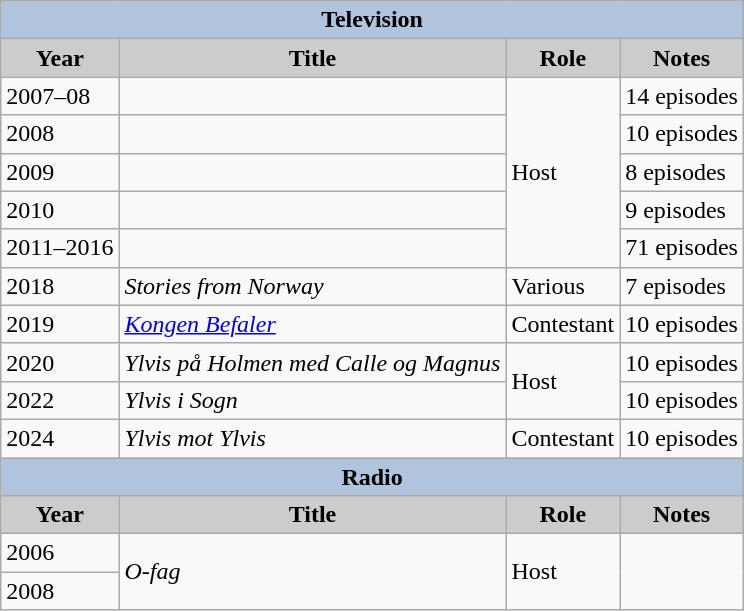<table class="wikitable">
<tr style="text-align:center;">
<th colspan=4 style="background:#B0C4DE;">Television</th>
</tr>
<tr style="text-align:center;">
<th style="background:#ccc;">Year</th>
<th style="background:#ccc;">Title</th>
<th style="background:#ccc;">Role</th>
<th style="background:#ccc;">Notes</th>
</tr>
<tr>
<td>2007–08</td>
<td></td>
<td rowspan="5">Host</td>
<td>14 episodes</td>
</tr>
<tr>
<td>2008</td>
<td></td>
<td>10 episodes</td>
</tr>
<tr>
<td>2009</td>
<td></td>
<td>8 episodes</td>
</tr>
<tr>
<td>2010</td>
<td></td>
<td>9 episodes</td>
</tr>
<tr>
<td>2011–2016</td>
<td></td>
<td>71 episodes</td>
</tr>
<tr>
<td>2018</td>
<td><em>Stories from Norway</em></td>
<td>Various</td>
<td>7 episodes</td>
</tr>
<tr>
<td>2019</td>
<td><em><a href='#'>Kongen Befaler</a></em></td>
<td>Contestant</td>
<td>10 episodes</td>
</tr>
<tr>
<td>2020</td>
<td><em>Ylvis på Holmen med Calle og Magnus</em></td>
<td rowspan="2">Host</td>
<td>10 episodes</td>
</tr>
<tr>
<td>2022</td>
<td><em>Ylvis i Sogn</em></td>
<td>10 episodes</td>
</tr>
<tr>
<td>2024</td>
<td><em>Ylvis mot Ylvis</em></td>
<td>Contestant</td>
<td>10 episodes</td>
</tr>
<tr>
<th colspan=4 style="background:#B0C4DE;">Radio</th>
</tr>
<tr style="text-align:center;">
<th style="background:#ccc;">Year</th>
<th style="background:#ccc;">Title</th>
<th style="background:#ccc;">Role</th>
<th style="background:#ccc;">Notes</th>
</tr>
<tr>
<td>2006</td>
<td rowspan="2"><em>O-fag</em></td>
<td rowspan="2">Host</td>
<td rowspan="2"></td>
</tr>
<tr>
<td>2008</td>
</tr>
</table>
